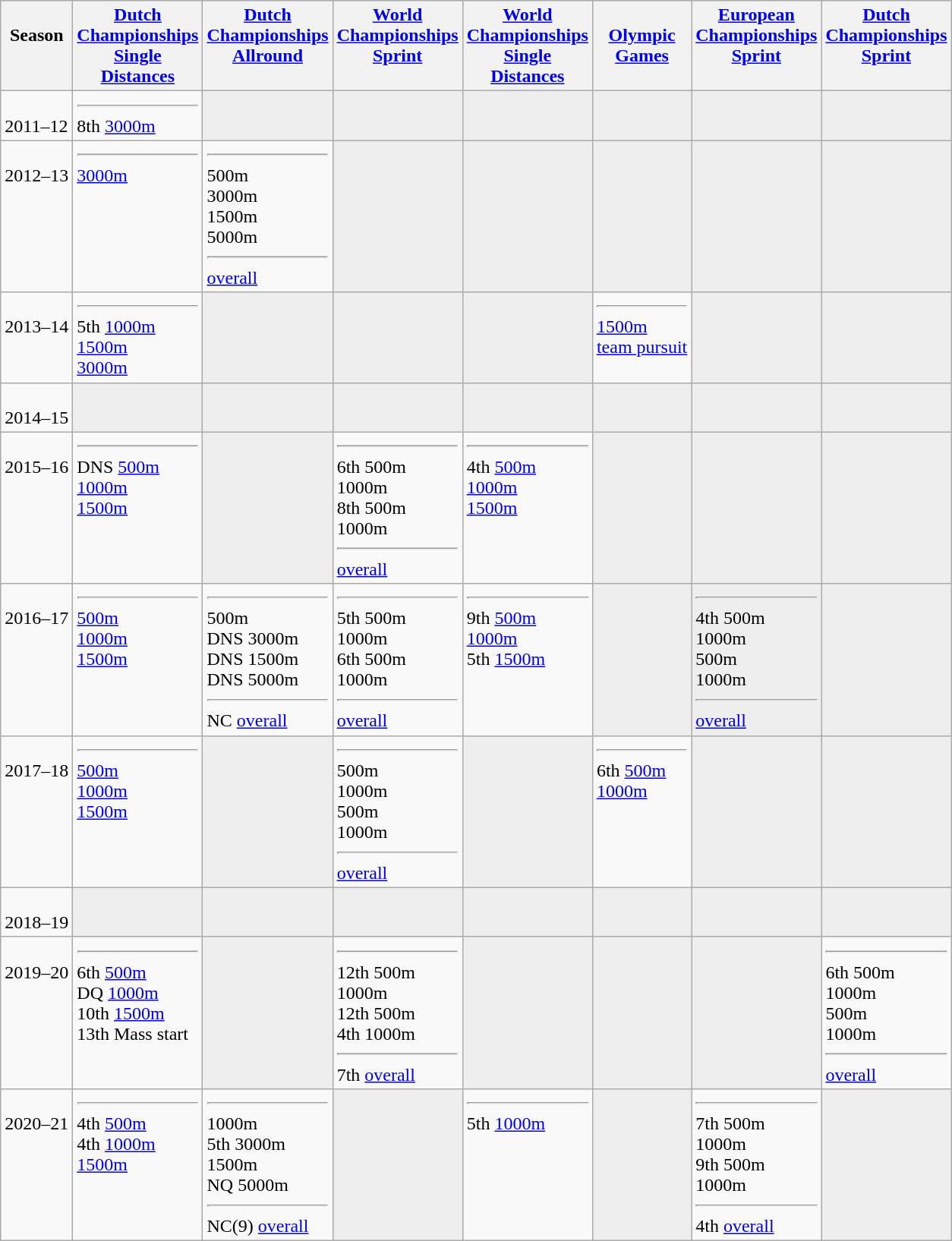<table class="wikitable">
<tr style="vertical-align: top;">
<th><br> Season</th>
<th><a href='#'>Dutch <br> Championships <br> Single <br> Distances</a></th>
<th><a href='#'>Dutch <br> Championships <br> Allround</a></th>
<th><a href='#'>World <br> Championships <br> Sprint</a></th>
<th><a href='#'>World <br> Championships <br> Single <br> Distances</a></th>
<th> <br> <a href='#'>Olympic <br> Games</a></th>
<th><a href='#'>European <br> Championships <br> Sprint</a></th>
<th><a href='#'>Dutch <br> Championships <br> Sprint</a></th>
</tr>
<tr style="vertical-align: top;">
<td><br> 2011–12</td>
<td> <hr> 8th <a href='#'>3000m</a> <br></td>
<td bgcolor=#EEEEEE></td>
<td bgcolor=#EEEEEE></td>
<td bgcolor=#EEEEEE></td>
<td bgcolor=#EEEEEE></td>
<td bgcolor=#EEEEEE></td>
<td bgcolor=#EEEEEE></td>
</tr>
<tr style="vertical-align: top;">
<td><br> 2012–13</td>
<td> <hr>  <a href='#'>3000m</a></td>
<td> <hr>  500m <br>  3000m <br>  1500m <br>  5000m <hr>  <a href='#'>overall</a></td>
<td bgcolor=#EEEEEE></td>
<td bgcolor=#EEEEEE></td>
<td bgcolor=#EEEEEE></td>
<td bgcolor=#EEEEEE></td>
<td bgcolor=#EEEEEE></td>
</tr>
<tr style="vertical-align: top;">
<td><br> 2013–14</td>
<td> <hr> 5th <a href='#'>1000m</a> <br>  <a href='#'>1500m</a> <br>  <a href='#'>3000m</a></td>
<td bgcolor=#EEEEEE></td>
<td bgcolor=#EEEEEE></td>
<td bgcolor=#EEEEEE></td>
<td> <hr>  <a href='#'>1500m</a> <br>  <a href='#'>team pursuit</a></td>
<td bgcolor=#EEEEEE></td>
<td bgcolor=#EEEEEE></td>
</tr>
<tr style="vertical-align: top;">
<td><br> 2014–15</td>
<td bgcolor=#EEEEEE></td>
<td bgcolor=#EEEEEE></td>
<td bgcolor=#EEEEEE></td>
<td bgcolor=#EEEEEE></td>
<td bgcolor=#EEEEEE></td>
<td bgcolor=#EEEEEE></td>
<td bgcolor=#EEEEEE></td>
</tr>
<tr style="vertical-align: top;">
<td><br> 2015–16</td>
<td> <hr> DNS <a href='#'>500m</a> <br>  <a href='#'>1000m</a> <br>  <a href='#'>1500m</a></td>
<td bgcolor=#EEEEEE></td>
<td> <hr> 6th 500m <br>  1000m <br> 8th 500m <br>  1000m <hr>  <a href='#'>overall</a></td>
<td> <hr> 4th <a href='#'>500m</a> <br>  <a href='#'>1000m</a> <br>  <a href='#'>1500m</a></td>
<td bgcolor=#EEEEEE></td>
<td bgcolor=#EEEEEE></td>
<td bgcolor=#EEEEEE></td>
</tr>
<tr style="vertical-align: top;">
<td><br> 2016–17</td>
<td> <hr>  <a href='#'>500m</a> <br>  <a href='#'>1000m</a> <br>  <a href='#'>1500m</a></td>
<td> <hr>  500m <br> DNS 3000m <br> DNS 1500m <br> DNS 5000m <hr> NC <a href='#'>overall</a></td>
<td> <hr> 5th 500m <br>  1000m <br> 6th 500m <br>  1000m <hr>  <a href='#'>overall</a></td>
<td> <hr> 9th <a href='#'>500m</a> <br>  <a href='#'>1000m</a> <br> 5th <a href='#'>1500m</a></td>
<td bgcolor=#EEEEEE></td>
<td bgcolor=#EEEEEE> <hr> 4th 500m <br>  1000m <br>  500m <br>  1000m <hr>  <a href='#'>overall</a></td>
<td bgcolor=#EEEEEE></td>
</tr>
<tr style="vertical-align: top;">
<td><br> 2017–18</td>
<td> <hr>  <a href='#'>500m</a> <br>  <a href='#'>1000m</a> <br>  <a href='#'>1500m</a></td>
<td bgcolor=#EEEEEE></td>
<td> <hr>  500m <br>  1000m <br>  500m <br>  1000m <hr>  <a href='#'>overall</a></td>
<td bgcolor=#EEEEEE></td>
<td> <hr> 6th <a href='#'>500m</a> <br>  <a href='#'>1000m</a></td>
<td bgcolor=#EEEEEE></td>
<td bgcolor=#EEEEEE></td>
</tr>
<tr style="vertical-align: top;">
<td><br> 2018–19</td>
<td bgcolor=#EEEEEE></td>
<td bgcolor=#EEEEEE></td>
<td bgcolor=#EEEEEE></td>
<td bgcolor=#EEEEEE></td>
<td bgcolor=#EEEEEE></td>
<td bgcolor=#EEEEEE></td>
<td bgcolor=#EEEEEE></td>
</tr>
<tr style="vertical-align: top;">
<td><br> 2019–20</td>
<td> <hr> 6th <a href='#'>500m</a> <br> DQ <a href='#'>1000m</a> <br> 10th <a href='#'>1500m</a> <br> 13th Mass start</td>
<td bgcolor=#EEEEEE></td>
<td> <hr> 12th 500m <br>  1000m <br> 12th 500m <br> 4th 1000m <hr> 7th <a href='#'>overall</a></td>
<td bgcolor=#EEEEEE></td>
<td bgcolor=#EEEEEE></td>
<td bgcolor=#EEEEEE></td>
<td> <hr> 6th 500m <br>  1000m <br>  500m <br>  1000m <hr>  <a href='#'>overall</a></td>
</tr>
<tr style="vertical-align: top;">
<td><br> 2020–21</td>
<td> <hr> 4th <a href='#'>500m</a> <br> 4th <a href='#'>1000m</a> <br>  <a href='#'>1500m</a></td>
<td> <hr>  1000m <br> 5th 3000m <br>  1500m <br> NQ 5000m <hr> NC(9) <a href='#'>overall</a></td>
<td bgcolor=#EEEEEE></td>
<td> <hr> 5th <a href='#'>1000m</a></td>
<td bgcolor=#EEEEEE></td>
<td> <hr> 7th 500m <br>  1000m <br> 9th 500m <br>  1000m <hr> 4th <a href='#'>overall</a></td>
<td bgcolor=#EEEEEE></td>
</tr>
</table>
